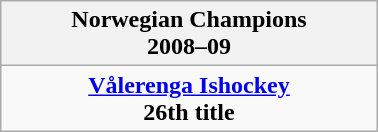<table class="wikitable" style="text-align: center; margin: 0 auto; width: 20%">
<tr>
<th>Norwegian Champions<br>2008–09</th>
</tr>
<tr>
<td><strong><a href='#'>Vålerenga Ishockey</a></strong><br><strong>26th title</strong></td>
</tr>
</table>
